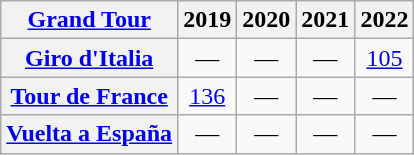<table class="wikitable plainrowheaders">
<tr>
<th scope="col"><a href='#'>Grand Tour</a></th>
<th scope="col">2019</th>
<th scope="col">2020</th>
<th scope="col">2021</th>
<th scope="col">2022</th>
</tr>
<tr style="text-align:center;">
<th scope="row"> <a href='#'>Giro d'Italia</a></th>
<td>—</td>
<td>—</td>
<td>—</td>
<td><a href='#'>105</a></td>
</tr>
<tr style="text-align:center;">
<th scope="row"> <a href='#'>Tour de France</a></th>
<td><a href='#'>136</a></td>
<td>—</td>
<td>—</td>
<td>—</td>
</tr>
<tr style="text-align:center;">
<th scope="row"> <a href='#'>Vuelta a España</a></th>
<td>—</td>
<td>—</td>
<td>—</td>
<td>—</td>
</tr>
</table>
